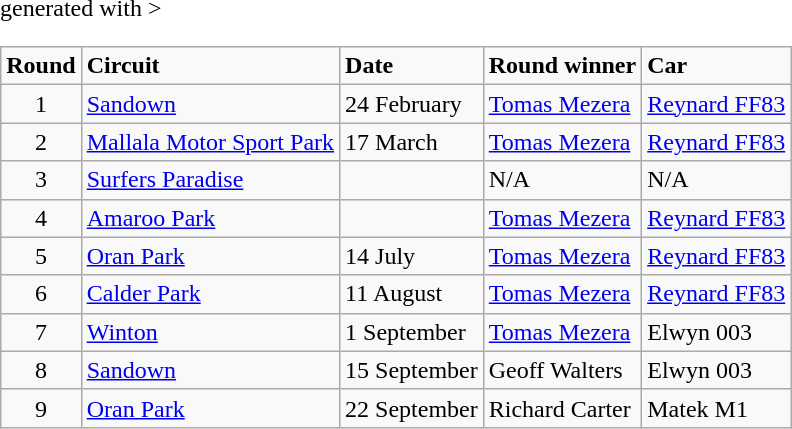<table class="wikitable" <hiddentext>generated with >
<tr style="font-weight:bold">
<td align="center">Round</td>
<td>Circuit</td>
<td>Date</td>
<td>Round winner</td>
<td>Car</td>
</tr>
<tr>
<td align="center">1</td>
<td><a href='#'>Sandown</a></td>
<td>24 February</td>
<td><a href='#'>Tomas Mezera</a></td>
<td><a href='#'>Reynard FF83</a></td>
</tr>
<tr>
<td align="center">2</td>
<td><a href='#'>Mallala Motor Sport Park</a></td>
<td>17 March</td>
<td><a href='#'>Tomas Mezera</a></td>
<td><a href='#'>Reynard FF83</a></td>
</tr>
<tr>
<td align="center">3</td>
<td><a href='#'>Surfers Paradise</a></td>
<td></td>
<td>N/A</td>
<td>N/A</td>
</tr>
<tr>
<td align="center">4</td>
<td><a href='#'>Amaroo Park</a></td>
<td></td>
<td><a href='#'>Tomas Mezera</a></td>
<td><a href='#'>Reynard FF83</a></td>
</tr>
<tr>
<td align="center">5</td>
<td><a href='#'>Oran Park</a></td>
<td>14 July</td>
<td><a href='#'>Tomas Mezera</a></td>
<td><a href='#'>Reynard FF83</a></td>
</tr>
<tr>
<td align="center">6</td>
<td><a href='#'>Calder Park</a></td>
<td>11 August</td>
<td><a href='#'>Tomas Mezera</a></td>
<td><a href='#'>Reynard FF83</a></td>
</tr>
<tr>
<td align="center">7</td>
<td><a href='#'>Winton</a></td>
<td>1 September</td>
<td><a href='#'>Tomas Mezera</a></td>
<td>Elwyn 003</td>
</tr>
<tr>
<td align="center">8</td>
<td><a href='#'>Sandown</a></td>
<td>15 September</td>
<td>Geoff Walters</td>
<td>Elwyn 003</td>
</tr>
<tr>
<td align="center">9</td>
<td><a href='#'>Oran Park</a></td>
<td>22 September</td>
<td>Richard Carter</td>
<td>Matek M1</td>
</tr>
</table>
